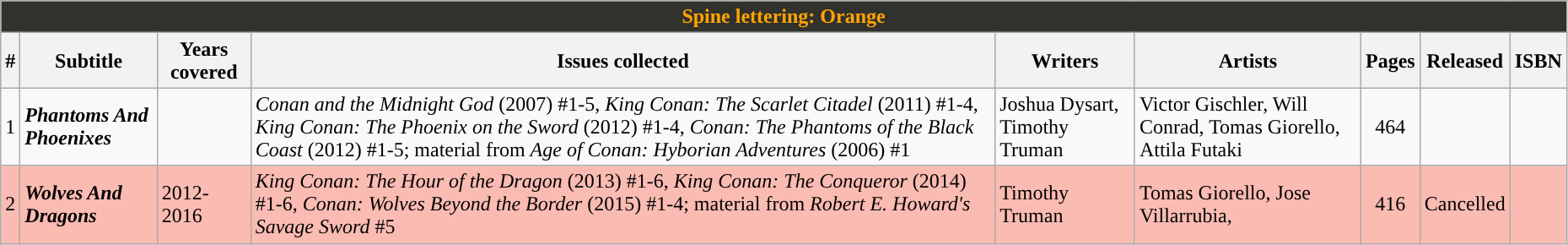<table class="wikitable sortable" width=98%>
<tr>
<th colspan="9" style="background-color: #31312D; color: orange;">Spine lettering: Orange</th>
</tr>
<tr>
<th class="unsortable">#</th>
<th class="unsortable">Subtitle</th>
<th>Years covered</th>
<th class="unsortable">Issues collected</th>
<th class="unsortable">Writers</th>
<th class="unsortable">Artists</th>
<th class="unsortable">Pages</th>
<th>Released</th>
<th class="unsortable">ISBN</th>
</tr>
<tr>
<td>1</td>
<td><strong><em>Phantoms And Phoenixes</em></strong></td>
<td></td>
<td><em>Conan and the Midnight God</em> (2007) #1-5, <em>King Conan: The Scarlet Citadel</em> (2011) #1-4, <em>King Conan: The Phoenix on the Sword</em> (2012) #1-4, <em>Conan: The Phantoms of the Black Coast</em> (2012) #1-5; material from <em>Age of Conan: Hyborian Adventures</em> (2006) #1</td>
<td>Joshua Dysart, Timothy Truman</td>
<td>Victor Gischler, Will Conrad, Tomas Giorello, Attila Futaki</td>
<td style="text-align: center;">464</td>
<td></td>
<td></td>
</tr>
<tr>
<td style="background-color: #FABBB2">2</td>
<td style="background-color: #FABBB2"><strong><em>Wolves And Dragons</em></strong></td>
<td style="background-color: #FABBB2">2012-2016</td>
<td style="background-color: #FABBB2"><em>King Conan: The Hour of the Dragon</em> (2013) #1-6, <em>King Conan: The Conqueror</em> (2014) #1-6, <em>Conan: Wolves Beyond the Border</em> (2015) #1-4; material from <em>Robert E. Howard's Savage Sword</em> #5</td>
<td style="background-color: #FABBB2">Timothy Truman</td>
<td style="background-color: #FABBB2">Tomas Giorello, Jose Villarrubia,</td>
<td style="background-color: #FABBB2; text-align: center;">416</td>
<td style="background-color: #FABBB2">Cancelled</td>
<td style="background-color: #FABBB2"></td>
</tr>
</table>
